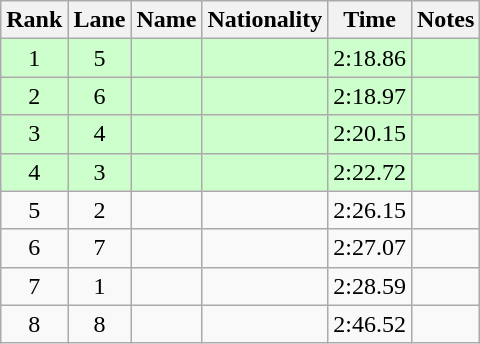<table class="wikitable sortable" style="text-align:center">
<tr>
<th>Rank</th>
<th>Lane</th>
<th>Name</th>
<th>Nationality</th>
<th>Time</th>
<th>Notes</th>
</tr>
<tr bgcolor=ccffcc>
<td>1</td>
<td>5</td>
<td align=left></td>
<td align=left></td>
<td>2:18.86</td>
<td><strong></strong></td>
</tr>
<tr bgcolor=ccffcc>
<td>2</td>
<td>6</td>
<td align=left></td>
<td align=left></td>
<td>2:18.97</td>
<td><strong></strong></td>
</tr>
<tr bgcolor=ccffcc>
<td>3</td>
<td>4</td>
<td align=left></td>
<td align=left></td>
<td>2:20.15</td>
<td><strong></strong></td>
</tr>
<tr bgcolor=ccffcc>
<td>4</td>
<td>3</td>
<td align=left></td>
<td align=left></td>
<td>2:22.72</td>
<td><strong></strong></td>
</tr>
<tr>
<td>5</td>
<td>2</td>
<td align=left></td>
<td align=left></td>
<td>2:26.15</td>
<td></td>
</tr>
<tr>
<td>6</td>
<td>7</td>
<td align=left></td>
<td align=left></td>
<td>2:27.07</td>
<td></td>
</tr>
<tr>
<td>7</td>
<td>1</td>
<td align=left></td>
<td align=left></td>
<td>2:28.59</td>
<td></td>
</tr>
<tr>
<td>8</td>
<td>8</td>
<td align=left></td>
<td align=left></td>
<td>2:46.52</td>
<td></td>
</tr>
</table>
